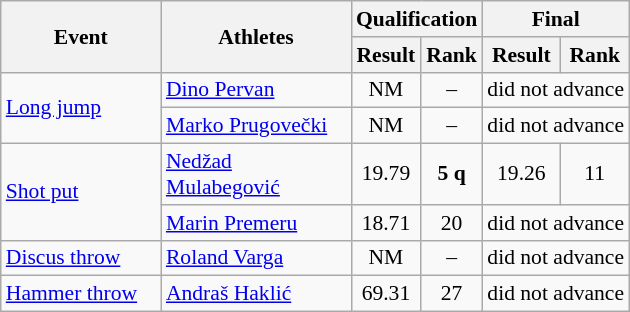<table class="wikitable" border="1" style="font-size:90%">
<tr>
<th rowspan="2" width=100>Event</th>
<th rowspan="2" width=120>Athletes</th>
<th colspan="2">Qualification</th>
<th colspan="2">Final</th>
</tr>
<tr>
<th>Result</th>
<th>Rank</th>
<th>Result</th>
<th>Rank</th>
</tr>
<tr>
<td rowspan=2><a href='#'>Long jump</a></td>
<td><a href='#'>Dino Pervan</a></td>
<td align=center>NM</td>
<td align=center>–</td>
<td align=center colspan="2">did not advance</td>
</tr>
<tr>
<td><a href='#'>Marko Prugovečki</a></td>
<td align=center>NM</td>
<td align=center>–</td>
<td align=center colspan="2">did not advance</td>
</tr>
<tr>
<td rowspan=2><a href='#'>Shot put</a></td>
<td><a href='#'>Nedžad Mulabegović</a></td>
<td align=center>19.79</td>
<td align=center><strong>5 q</strong></td>
<td align=center>19.26</td>
<td align=center>11</td>
</tr>
<tr>
<td><a href='#'>Marin Premeru</a></td>
<td align=center>18.71</td>
<td align=center>20</td>
<td align=center colspan="2">did not advance</td>
</tr>
<tr>
<td><a href='#'>Discus throw</a></td>
<td><a href='#'>Roland Varga</a></td>
<td align=center>NM</td>
<td align=center>–</td>
<td align=center colspan="2">did not advance</td>
</tr>
<tr>
<td><a href='#'>Hammer throw</a></td>
<td><a href='#'>Andraš Haklić</a></td>
<td align=center>69.31</td>
<td align=center>27</td>
<td align=center colspan="2">did not advance</td>
</tr>
</table>
